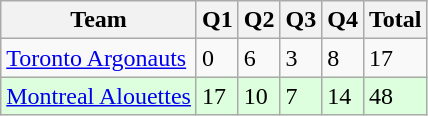<table class="wikitable">
<tr>
<th>Team</th>
<th>Q1</th>
<th>Q2</th>
<th>Q3</th>
<th>Q4</th>
<th>Total</th>
</tr>
<tr>
<td><a href='#'>Toronto Argonauts</a></td>
<td>0</td>
<td>6</td>
<td>3</td>
<td>8</td>
<td>17</td>
</tr>
<tr style="background-color:#DDFFDD">
<td><a href='#'>Montreal Alouettes</a></td>
<td>17</td>
<td>10</td>
<td>7</td>
<td>14</td>
<td>48</td>
</tr>
</table>
